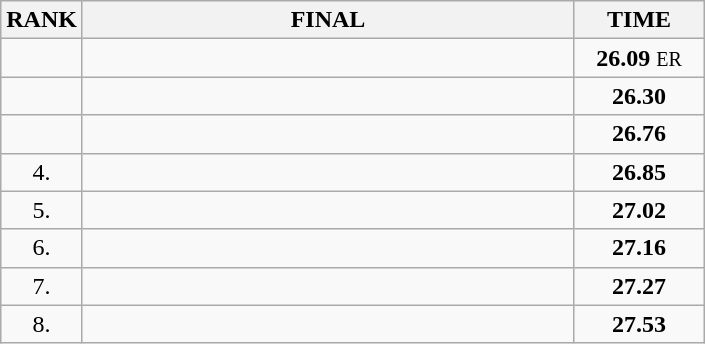<table class="wikitable">
<tr>
<th>RANK</th>
<th style="width: 20em">FINAL</th>
<th style="width: 5em">TIME</th>
</tr>
<tr>
<td align="center"></td>
<td></td>
<td align="center"><strong>26.09</strong> <small>ER</small></td>
</tr>
<tr>
<td align="center"></td>
<td></td>
<td align="center"><strong>26.30</strong></td>
</tr>
<tr>
<td align="center"></td>
<td></td>
<td align="center"><strong>26.76</strong></td>
</tr>
<tr>
<td align="center">4.</td>
<td></td>
<td align="center"><strong>26.85</strong></td>
</tr>
<tr>
<td align="center">5.</td>
<td></td>
<td align="center"><strong>27.02</strong></td>
</tr>
<tr>
<td align="center">6.</td>
<td></td>
<td align="center"><strong>27.16</strong></td>
</tr>
<tr>
<td align="center">7.</td>
<td></td>
<td align="center"><strong>27.27</strong></td>
</tr>
<tr>
<td align="center">8.</td>
<td></td>
<td align="center"><strong>27.53</strong></td>
</tr>
</table>
